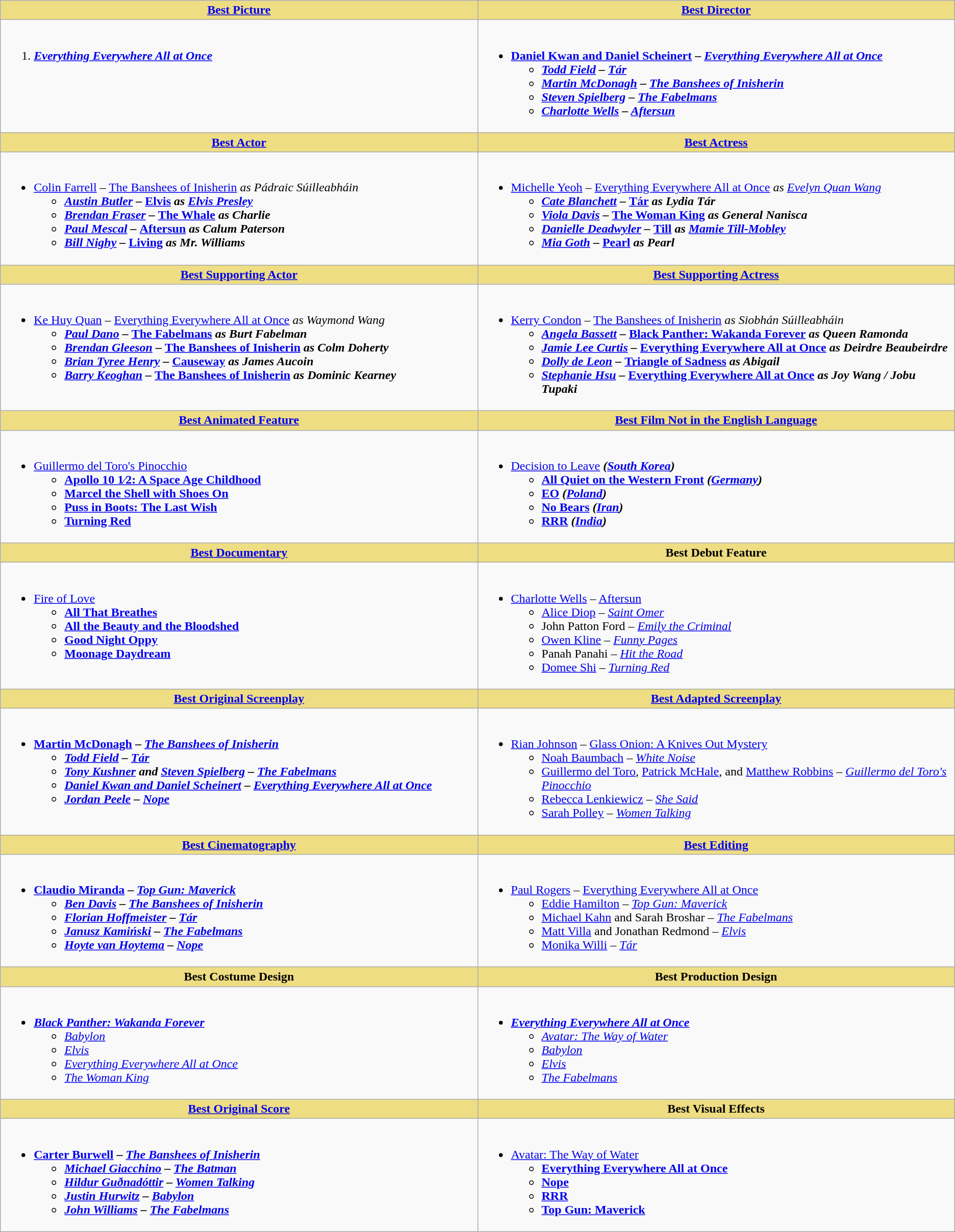<table class="wikitable">
<tr>
<th style="background:#EEDD82; width: 50%"><a href='#'>Best Picture</a></th>
<th style="background:#EEDD82; width: 50%"><a href='#'>Best Director</a></th>
</tr>
<tr>
<td valign="top"><br><ol><li><strong><em><a href='#'>Everything Everywhere All at Once</a></em></strong></li></ol></td>
<td valign="top"><br><ul><li><strong><a href='#'>Daniel Kwan and Daniel Scheinert</a> – <em><a href='#'>Everything Everywhere All at Once</a><strong><em><ul><li><a href='#'>Todd Field</a> – </em><a href='#'>Tár</a><em></li><li><a href='#'>Martin McDonagh</a> – </em><a href='#'>The Banshees of Inisherin</a><em></li><li><a href='#'>Steven Spielberg</a> – </em><a href='#'>The Fabelmans</a><em></li><li><a href='#'>Charlotte Wells</a> – </em><a href='#'>Aftersun</a><em></li></ul></li></ul></td>
</tr>
<tr>
<th style="background:#EEDD82; width: 50%"><a href='#'>Best Actor</a></th>
<th style="background:#EEDD82; width: 50%"><a href='#'>Best Actress</a></th>
</tr>
<tr>
<td valign="top"><br><ul><li></strong><a href='#'>Colin Farrell</a> – </em><a href='#'>The Banshees of Inisherin</a><em> as Pádraic Súilleabháin<strong><ul><li><a href='#'>Austin Butler</a> – </em><a href='#'>Elvis</a><em> as <a href='#'>Elvis Presley</a></li><li><a href='#'>Brendan Fraser</a> – </em><a href='#'>The Whale</a><em> as Charlie</li><li><a href='#'>Paul Mescal</a> – </em><a href='#'>Aftersun</a><em> as Calum Paterson</li><li><a href='#'>Bill Nighy</a> – </em><a href='#'>Living</a><em> as Mr. Williams</li></ul></li></ul></td>
<td valign="top"><br><ul><li></strong><a href='#'>Michelle Yeoh</a> – </em><a href='#'>Everything Everywhere All at Once</a><em> as <a href='#'>Evelyn Quan Wang</a><strong><ul><li><a href='#'>Cate Blanchett</a> – </em><a href='#'>Tár</a><em> as Lydia Tár</li><li><a href='#'>Viola Davis</a> – </em><a href='#'>The Woman King</a><em> as General Nanisca</li><li><a href='#'>Danielle Deadwyler</a> – </em><a href='#'>Till</a><em> as <a href='#'>Mamie Till-Mobley</a></li><li><a href='#'>Mia Goth</a> – </em><a href='#'>Pearl</a><em> as Pearl</li></ul></li></ul></td>
</tr>
<tr>
<th style="background:#EEDD82; width: 50%"><a href='#'>Best Supporting Actor</a></th>
<th style="background:#EEDD82; width: 50%"><a href='#'>Best Supporting Actress</a></th>
</tr>
<tr>
<td valign="top"><br><ul><li></strong><a href='#'>Ke Huy Quan</a> – </em><a href='#'>Everything Everywhere All at Once</a><em> as Waymond Wang<strong><ul><li><a href='#'>Paul Dano</a> – </em><a href='#'>The Fabelmans</a><em> as Burt Fabelman</li><li><a href='#'>Brendan Gleeson</a> – </em><a href='#'>The Banshees of Inisherin</a><em> as Colm Doherty</li><li><a href='#'>Brian Tyree Henry</a> – </em><a href='#'>Causeway</a><em> as James Aucoin</li><li><a href='#'>Barry Keoghan</a> – </em><a href='#'>The Banshees of Inisherin</a><em> as Dominic Kearney</li></ul></li></ul></td>
<td valign="top"><br><ul><li></strong><a href='#'>Kerry Condon</a> – </em><a href='#'>The Banshees of Inisherin</a><em> as Siobhán Súilleabháin<strong><ul><li><a href='#'>Angela Bassett</a> – </em><a href='#'>Black Panther: Wakanda Forever</a><em> as Queen Ramonda</li><li><a href='#'>Jamie Lee Curtis</a> – </em><a href='#'>Everything Everywhere All at Once</a><em> as Deirdre Beaubeirdre</li><li><a href='#'>Dolly de Leon</a> – </em><a href='#'>Triangle of Sadness</a><em> as Abigail</li><li><a href='#'>Stephanie Hsu</a> – </em><a href='#'>Everything Everywhere All at Once</a><em> as Joy Wang / Jobu Tupaki</li></ul></li></ul></td>
</tr>
<tr>
<th style="background:#EEDD82; width: 50%"><a href='#'>Best Animated Feature</a></th>
<th style="background:#EEDD82; width: 50%"><a href='#'>Best Film Not in the English Language</a></th>
</tr>
<tr>
<td valign="top"><br><ul><li></em></strong><a href='#'>Guillermo del Toro's Pinocchio</a><strong><em><ul><li></em><a href='#'>Apollo 10 1⁄2: A Space Age Childhood</a><em></li><li></em><a href='#'>Marcel the Shell with Shoes On</a><em></li><li></em><a href='#'>Puss in Boots: The Last Wish</a><em></li><li></em><a href='#'>Turning Red</a><em></li></ul></li></ul></td>
<td valign="top"><br><ul><li></em></strong><a href='#'>Decision to Leave</a><strong><em> (<a href='#'>South Korea</a>)<ul><li></em><a href='#'>All Quiet on the Western Front</a><em> (<a href='#'>Germany</a>)</li><li></em><a href='#'>EO</a><em> (<a href='#'>Poland</a>)</li><li></em><a href='#'>No Bears</a><em> (<a href='#'>Iran</a>)</li><li></em><a href='#'>RRR</a><em> (<a href='#'>India</a>)</li></ul></li></ul></td>
</tr>
<tr>
<th style="background:#EEDD82; width: 50%"><a href='#'>Best Documentary</a></th>
<th style="background:#EEDD82; width: 50%">Best Debut Feature</th>
</tr>
<tr>
<td valign="top"><br><ul><li></em></strong><a href='#'>Fire of Love</a><strong><em><ul><li></em><a href='#'>All That Breathes</a><em></li><li></em><a href='#'>All the Beauty and the Bloodshed</a><em></li><li></em><a href='#'>Good Night Oppy</a><em></li><li></em><a href='#'>Moonage Daydream</a><em></li></ul></li></ul></td>
<td valign="top"><br><ul><li></strong><a href='#'>Charlotte Wells</a> – </em><a href='#'>Aftersun</a></em></strong><ul><li><a href='#'>Alice Diop</a> – <em><a href='#'>Saint Omer</a></em></li><li>John Patton Ford – <em><a href='#'>Emily the Criminal</a></em></li><li><a href='#'>Owen Kline</a> – <em><a href='#'>Funny Pages</a></em></li><li>Panah Panahi – <em><a href='#'>Hit the Road</a></em></li><li><a href='#'>Domee Shi</a> – <em><a href='#'>Turning Red</a></em></li></ul></li></ul></td>
</tr>
<tr>
<th style="background:#EEDD82; width: 50%"><a href='#'>Best Original Screenplay</a></th>
<th style="background:#EEDD82; width: 50%"><a href='#'>Best Adapted Screenplay</a></th>
</tr>
<tr>
<td valign="top"><br><ul><li><strong><a href='#'>Martin McDonagh</a> – <em><a href='#'>The Banshees of Inisherin</a><strong><em><ul><li><a href='#'>Todd Field</a> – </em><a href='#'>Tár</a><em></li><li><a href='#'>Tony Kushner</a> and <a href='#'>Steven Spielberg</a> – </em><a href='#'>The Fabelmans</a><em></li><li><a href='#'>Daniel Kwan and Daniel Scheinert</a> – </em><a href='#'>Everything Everywhere All at Once</a><em></li><li><a href='#'>Jordan Peele</a> – </em><a href='#'>Nope</a><em></li></ul></li></ul></td>
<td valign="top"><br><ul><li></strong><a href='#'>Rian Johnson</a> – </em><a href='#'>Glass Onion: A Knives Out Mystery</a></em></strong><ul><li><a href='#'>Noah Baumbach</a> – <em><a href='#'>White Noise</a></em></li><li><a href='#'>Guillermo del Toro</a>, <a href='#'>Patrick McHale</a>, and <a href='#'>Matthew Robbins</a> – <em><a href='#'>Guillermo del Toro's Pinocchio</a></em></li><li><a href='#'>Rebecca Lenkiewicz</a> – <em><a href='#'>She Said</a></em></li><li><a href='#'>Sarah Polley</a> – <em><a href='#'>Women Talking</a></em></li></ul></li></ul></td>
</tr>
<tr>
<th style="background:#EEDD82; width: 50%"><a href='#'>Best Cinematography</a></th>
<th style="background:#EEDD82; width: 50%"><a href='#'>Best Editing</a></th>
</tr>
<tr>
<td valign="top"><br><ul><li><strong><a href='#'>Claudio Miranda</a> – <em><a href='#'>Top Gun: Maverick</a><strong><em><ul><li><a href='#'>Ben Davis</a> – </em><a href='#'>The Banshees of Inisherin</a><em></li><li><a href='#'>Florian Hoffmeister</a> – </em><a href='#'>Tár</a><em></li><li><a href='#'>Janusz Kamiński</a> – </em><a href='#'>The Fabelmans</a><em></li><li><a href='#'>Hoyte van Hoytema</a> – </em><a href='#'>Nope</a><em></li></ul></li></ul></td>
<td valign="top"><br><ul><li></strong><a href='#'>Paul Rogers</a> – </em><a href='#'>Everything Everywhere All at Once</a></em></strong><ul><li><a href='#'>Eddie Hamilton</a> – <em><a href='#'>Top Gun: Maverick</a></em></li><li><a href='#'>Michael Kahn</a> and Sarah Broshar – <em><a href='#'>The Fabelmans</a></em></li><li><a href='#'>Matt Villa</a> and Jonathan Redmond – <em><a href='#'>Elvis</a></em></li><li><a href='#'>Monika Willi</a> – <em><a href='#'>Tár</a></em></li></ul></li></ul></td>
</tr>
<tr>
<th style="background:#EEDD82; width: 50%">Best Costume Design</th>
<th style="background:#EEDD82; width: 50%">Best Production Design</th>
</tr>
<tr>
<td valign="top"><br><ul><li><strong><em><a href='#'>Black Panther: Wakanda Forever</a></em></strong><ul><li><em><a href='#'>Babylon</a></em></li><li><em><a href='#'>Elvis</a></em></li><li><em><a href='#'>Everything Everywhere All at Once</a></em></li><li><em><a href='#'>The Woman King</a></em></li></ul></li></ul></td>
<td valign="top"><br><ul><li><strong><em><a href='#'>Everything Everywhere All at Once</a></em></strong><ul><li><em><a href='#'>Avatar: The Way of Water</a></em></li><li><em><a href='#'>Babylon</a></em></li><li><em><a href='#'>Elvis</a></em></li><li><em><a href='#'>The Fabelmans</a></em></li></ul></li></ul></td>
</tr>
<tr>
<th style="background:#EEDD82; width: 50%"><a href='#'>Best Original Score</a></th>
<th style="background:#EEDD82; width: 50%">Best Visual Effects</th>
</tr>
<tr>
<td valign="top"><br><ul><li><strong><a href='#'>Carter Burwell</a> – <em><a href='#'>The Banshees of Inisherin</a><strong><em><ul><li><a href='#'>Michael Giacchino</a> – </em><a href='#'>The Batman</a><em></li><li><a href='#'>Hildur Guðnadóttir</a> – </em><a href='#'>Women Talking</a><em></li><li><a href='#'>Justin Hurwitz</a> – </em><a href='#'>Babylon</a><em></li><li><a href='#'>John Williams</a> – </em><a href='#'>The Fabelmans</a><em></li></ul></li></ul></td>
<td valign="top"><br><ul><li></em></strong><a href='#'>Avatar: The Way of Water</a><strong><em><ul><li></em><a href='#'>Everything Everywhere All at Once</a><em></li><li></em><a href='#'>Nope</a><em></li><li></em><a href='#'>RRR</a><em></li><li></em><a href='#'>Top Gun: Maverick</a><em></li></ul></li></ul></td>
</tr>
</table>
